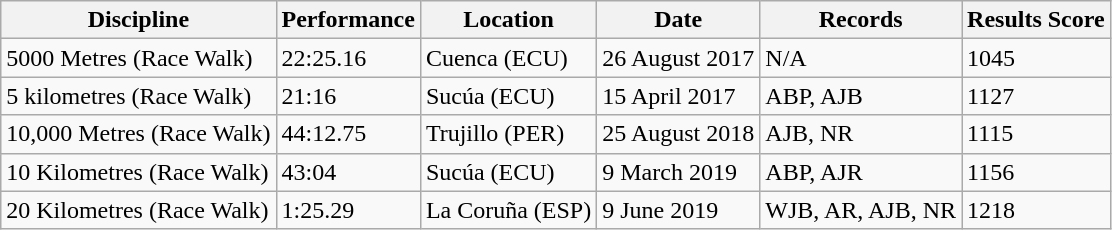<table class="wikitable">
<tr>
<th>Discipline</th>
<th>Performance</th>
<th>Location</th>
<th>Date</th>
<th>Records</th>
<th>Results Score</th>
</tr>
<tr>
<td>5000 Metres (Race Walk)</td>
<td>22:25.16</td>
<td>Cuenca (ECU)</td>
<td>26 August 2017</td>
<td>N/A</td>
<td>1045</td>
</tr>
<tr>
<td>5 kilometres (Race Walk)</td>
<td>21:16</td>
<td>Sucúa (ECU)</td>
<td>15 April 2017</td>
<td>ABP, AJB</td>
<td>1127</td>
</tr>
<tr>
<td>10,000 Metres (Race Walk)</td>
<td>44:12.75</td>
<td>Trujillo (PER)</td>
<td>25 August 2018</td>
<td>AJB, NR</td>
<td>1115</td>
</tr>
<tr>
<td>10 Kilometres (Race Walk)</td>
<td>43:04</td>
<td>Sucúa (ECU)</td>
<td>9 March 2019</td>
<td>ABP, AJR</td>
<td>1156</td>
</tr>
<tr>
<td>20 Kilometres (Race Walk)</td>
<td>1:25.29</td>
<td>La Coruña (ESP)</td>
<td>9 June 2019</td>
<td>WJB, AR, AJB, NR</td>
<td>1218</td>
</tr>
</table>
